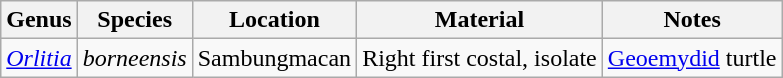<table class="wikitable">
<tr>
<th>Genus</th>
<th>Species</th>
<th>Location</th>
<th>Material</th>
<th>Notes</th>
</tr>
<tr>
<td><em><a href='#'>Orlitia</a></em></td>
<td><em>borneensis</em></td>
<td>Sambungmacan</td>
<td>Right first costal, isolate</td>
<td><a href='#'>Geoemydid</a> turtle</td>
</tr>
</table>
